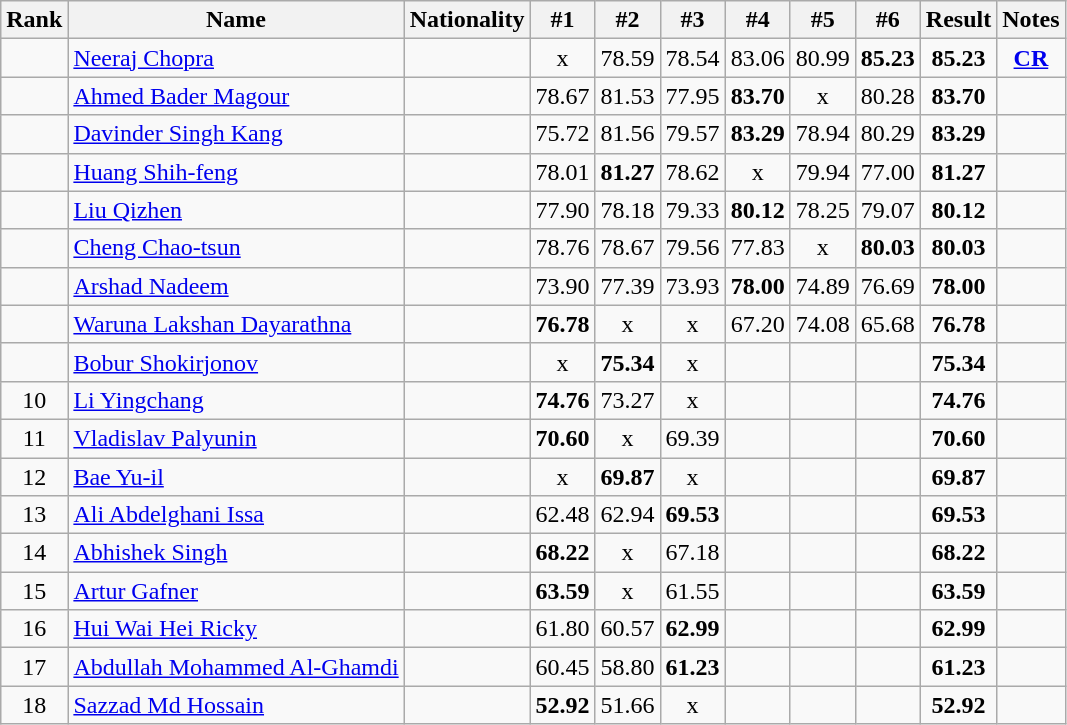<table class="wikitable sortable" style="text-align:center">
<tr>
<th>Rank</th>
<th>Name</th>
<th>Nationality</th>
<th>#1</th>
<th>#2</th>
<th>#3</th>
<th>#4</th>
<th>#5</th>
<th>#6</th>
<th>Result</th>
<th>Notes</th>
</tr>
<tr>
<td></td>
<td align=left><a href='#'>Neeraj Chopra</a></td>
<td align=left></td>
<td>x</td>
<td>78.59</td>
<td>78.54</td>
<td>83.06</td>
<td>80.99</td>
<td><strong>85.23</strong></td>
<td><strong>85.23</strong></td>
<td><strong><a href='#'>CR</a></strong></td>
</tr>
<tr>
<td></td>
<td align=left><a href='#'>Ahmed Bader Magour</a></td>
<td align=left></td>
<td>78.67</td>
<td>81.53</td>
<td>77.95</td>
<td><strong>83.70</strong></td>
<td>x</td>
<td>80.28</td>
<td><strong>83.70</strong></td>
<td></td>
</tr>
<tr>
<td></td>
<td align=left><a href='#'>Davinder Singh Kang</a></td>
<td align=left></td>
<td>75.72</td>
<td>81.56</td>
<td>79.57</td>
<td><strong>83.29</strong></td>
<td>78.94</td>
<td>80.29</td>
<td><strong>83.29</strong></td>
<td></td>
</tr>
<tr>
<td></td>
<td align=left><a href='#'>Huang Shih-feng</a></td>
<td align=left></td>
<td>78.01</td>
<td><strong>81.27</strong></td>
<td>78.62</td>
<td>x</td>
<td>79.94</td>
<td>77.00</td>
<td><strong>81.27</strong></td>
<td></td>
</tr>
<tr>
<td></td>
<td align=left><a href='#'>Liu Qizhen</a></td>
<td align=left></td>
<td>77.90</td>
<td>78.18</td>
<td>79.33</td>
<td><strong>80.12</strong></td>
<td>78.25</td>
<td>79.07</td>
<td><strong>80.12</strong></td>
<td></td>
</tr>
<tr>
<td></td>
<td align=left><a href='#'>Cheng Chao-tsun</a></td>
<td align=left></td>
<td>78.76</td>
<td>78.67</td>
<td>79.56</td>
<td>77.83</td>
<td>x</td>
<td><strong>80.03</strong></td>
<td><strong>80.03</strong></td>
<td></td>
</tr>
<tr>
<td></td>
<td align=left><a href='#'>Arshad Nadeem</a></td>
<td align=left></td>
<td>73.90</td>
<td>77.39</td>
<td>73.93</td>
<td><strong>78.00</strong></td>
<td>74.89</td>
<td>76.69</td>
<td><strong>78.00</strong></td>
<td></td>
</tr>
<tr>
<td></td>
<td align=left><a href='#'>Waruna Lakshan Dayarathna</a></td>
<td align=left></td>
<td><strong>76.78</strong></td>
<td>x</td>
<td>x</td>
<td>67.20</td>
<td>74.08</td>
<td>65.68</td>
<td><strong>76.78</strong></td>
<td></td>
</tr>
<tr>
<td></td>
<td align=left><a href='#'>Bobur Shokirjonov</a></td>
<td align=left></td>
<td>x</td>
<td><strong>75.34</strong></td>
<td>x</td>
<td></td>
<td></td>
<td></td>
<td><strong>75.34</strong></td>
<td></td>
</tr>
<tr>
<td>10</td>
<td align=left><a href='#'>Li Yingchang</a></td>
<td align=left></td>
<td><strong>74.76</strong></td>
<td>73.27</td>
<td>x</td>
<td></td>
<td></td>
<td></td>
<td><strong>74.76</strong></td>
<td></td>
</tr>
<tr>
<td>11</td>
<td align=left><a href='#'>Vladislav Palyunin</a></td>
<td align=left></td>
<td><strong>70.60</strong></td>
<td>x</td>
<td>69.39</td>
<td></td>
<td></td>
<td></td>
<td><strong>70.60</strong></td>
<td></td>
</tr>
<tr>
<td>12</td>
<td align=left><a href='#'>Bae Yu-il</a></td>
<td align=left></td>
<td>x</td>
<td><strong>69.87</strong></td>
<td>x</td>
<td></td>
<td></td>
<td></td>
<td><strong>69.87</strong></td>
<td></td>
</tr>
<tr>
<td>13</td>
<td align=left><a href='#'>Ali Abdelghani Issa</a></td>
<td align=left></td>
<td>62.48</td>
<td>62.94</td>
<td><strong>69.53</strong></td>
<td></td>
<td></td>
<td></td>
<td><strong>69.53</strong></td>
<td></td>
</tr>
<tr>
<td>14</td>
<td align=left><a href='#'>Abhishek Singh</a></td>
<td align=left></td>
<td><strong>68.22</strong></td>
<td>x</td>
<td>67.18</td>
<td></td>
<td></td>
<td></td>
<td><strong>68.22</strong></td>
<td></td>
</tr>
<tr>
<td>15</td>
<td align=left><a href='#'>Artur Gafner</a></td>
<td align=left></td>
<td><strong>63.59</strong></td>
<td>x</td>
<td>61.55</td>
<td></td>
<td></td>
<td></td>
<td><strong>63.59</strong></td>
<td></td>
</tr>
<tr>
<td>16</td>
<td align=left><a href='#'>Hui Wai Hei Ricky</a></td>
<td align=left></td>
<td>61.80</td>
<td>60.57</td>
<td><strong>62.99</strong></td>
<td></td>
<td></td>
<td></td>
<td><strong>62.99</strong></td>
<td></td>
</tr>
<tr>
<td>17</td>
<td align=left><a href='#'>Abdullah Mohammed Al-Ghamdi</a></td>
<td align=left></td>
<td>60.45</td>
<td>58.80</td>
<td><strong>61.23</strong></td>
<td></td>
<td></td>
<td></td>
<td><strong>61.23</strong></td>
<td></td>
</tr>
<tr>
<td>18</td>
<td align=left><a href='#'>Sazzad Md Hossain</a></td>
<td align=left></td>
<td><strong>52.92</strong></td>
<td>51.66</td>
<td>x</td>
<td></td>
<td></td>
<td></td>
<td><strong>52.92</strong></td>
<td></td>
</tr>
</table>
